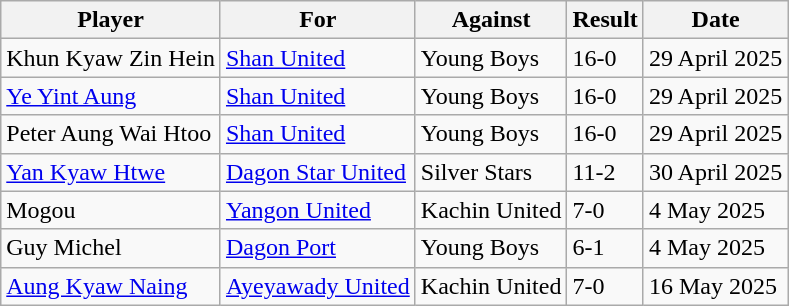<table class="wikitable sortable">
<tr>
<th>Player</th>
<th>For</th>
<th>Against</th>
<th align=center>Result</th>
<th>Date</th>
</tr>
<tr>
<td> Khun Kyaw Zin Hein</td>
<td><a href='#'>Shan United</a></td>
<td>Young Boys</td>
<td>16-0</td>
<td>29 April 2025</td>
</tr>
<tr>
<td> <a href='#'>Ye Yint Aung</a></td>
<td><a href='#'>Shan United</a></td>
<td>Young Boys</td>
<td>16-0</td>
<td>29 April 2025</td>
</tr>
<tr>
<td> Peter Aung Wai Htoo</td>
<td><a href='#'>Shan United</a></td>
<td>Young Boys</td>
<td>16-0</td>
<td>29 April 2025</td>
</tr>
<tr>
<td> <a href='#'>Yan Kyaw Htwe</a></td>
<td><a href='#'>Dagon Star United</a></td>
<td>Silver Stars</td>
<td>11-2</td>
<td>30 April 2025</td>
</tr>
<tr>
<td> Mogou</td>
<td><a href='#'>Yangon United</a></td>
<td>Kachin United</td>
<td>7-0</td>
<td>4 May 2025</td>
</tr>
<tr>
<td> Guy Michel</td>
<td><a href='#'>Dagon Port</a></td>
<td>Young Boys</td>
<td>6-1</td>
<td>4 May 2025</td>
</tr>
<tr>
<td> <a href='#'>Aung Kyaw Naing</a></td>
<td><a href='#'>Ayeyawady United</a></td>
<td>Kachin United</td>
<td>7-0</td>
<td>16 May 2025</td>
</tr>
</table>
